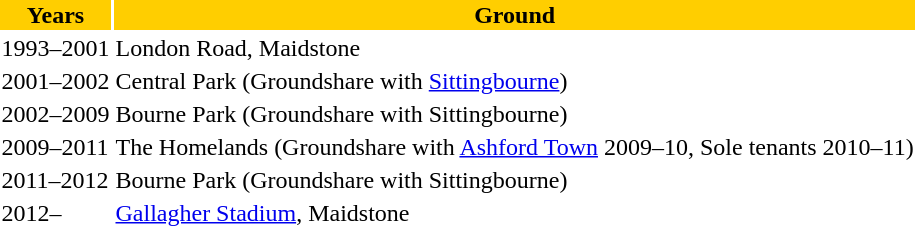<table class="toccolours">
<tr>
<th bgcolor=FFCE00>Years</th>
<th bgcolor=FFCE00>Ground</th>
</tr>
<tr>
<td>1993–2001</td>
<td>London Road, Maidstone</td>
</tr>
<tr>
<td>2001–2002</td>
<td>Central Park (Groundshare with <a href='#'>Sittingbourne</a>)</td>
</tr>
<tr>
<td>2002–2009</td>
<td>Bourne Park (Groundshare with Sittingbourne)</td>
</tr>
<tr>
<td>2009–2011</td>
<td>The Homelands (Groundshare with <a href='#'>Ashford Town</a> 2009–10, Sole tenants 2010–11)</td>
</tr>
<tr>
<td>2011–2012</td>
<td>Bourne Park (Groundshare with Sittingbourne)</td>
</tr>
<tr>
<td>2012–</td>
<td><a href='#'>Gallagher Stadium</a>, Maidstone</td>
</tr>
</table>
